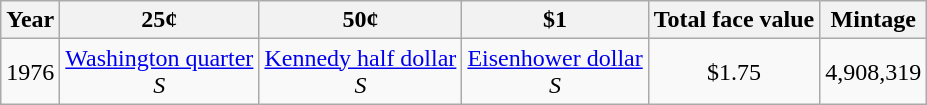<table class="wikitable">
<tr>
<th align="center">Year</th>
<th align="center">25¢</th>
<th align="center">50¢</th>
<th align="center">$1</th>
<th align="center">Total face value</th>
<th align="center">Mintage</th>
</tr>
<tr>
<td align="center">1976</td>
<td align="center"><a href='#'>Washington quarter</a><br><em>S</em></td>
<td align="center"><a href='#'>Kennedy half dollar</a><br><em>S</em></td>
<td align="center"><a href='#'>Eisenhower dollar</a><br><em>S</em></td>
<td align="center">$1.75</td>
<td align="center">4,908,319</td>
</tr>
</table>
